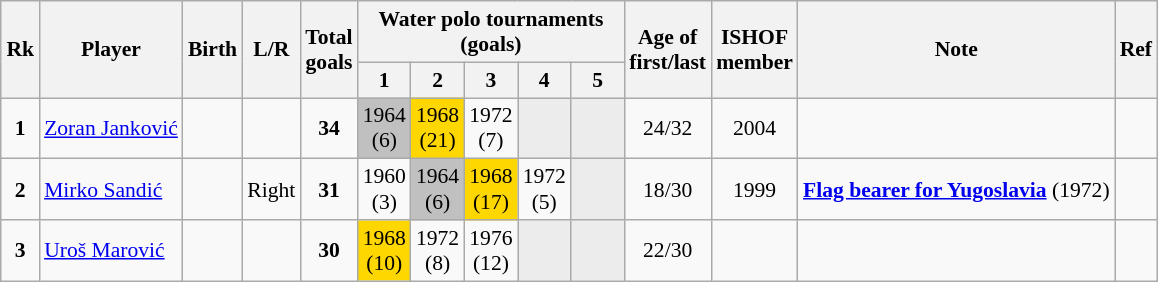<table class="wikitable sortable" style="text-align: center; font-size: 90%; margin-left: 1em;">
<tr>
<th rowspan="2">Rk</th>
<th rowspan="2">Player</th>
<th rowspan="2">Birth</th>
<th rowspan="2">L/R</th>
<th rowspan="2">Total<br>goals</th>
<th colspan="5">Water polo tournaments<br>(goals)</th>
<th rowspan="2">Age of<br>first/last</th>
<th rowspan="2">ISHOF<br>member</th>
<th rowspan="2">Note</th>
<th rowspan="2" class="unsortable">Ref</th>
</tr>
<tr>
<th>1</th>
<th style="width: 2em;" class="unsortable">2</th>
<th style="width: 2em;" class="unsortable">3</th>
<th style="width: 2em;" class="unsortable">4</th>
<th style="width: 2em;" class="unsortable">5</th>
</tr>
<tr>
<td><strong>1</strong></td>
<td style="text-align: left;" data-sort-value="Janković, Zoran"><a href='#'>Zoran Janković</a></td>
<td></td>
<td></td>
<td><strong>34</strong></td>
<td style="background-color: silver;">1964<br>(6)</td>
<td style="background-color: gold;">1968<br>(21)</td>
<td>1972<br>(7)</td>
<td style="background-color: #ececec;"></td>
<td style="background-color: #ececec;"></td>
<td>24/32</td>
<td>2004</td>
<td style="text-align: left;"></td>
<td></td>
</tr>
<tr>
<td><strong>2</strong></td>
<td style="text-align: left;" data-sort-value="Sandić, Mirko"><a href='#'>Mirko Sandić</a></td>
<td></td>
<td>Right</td>
<td><strong>31</strong></td>
<td>1960<br>(3)</td>
<td style="background-color: silver;">1964<br>(6)</td>
<td style="background-color: gold;">1968<br>(17)</td>
<td>1972<br>(5)</td>
<td style="background-color: #ececec;"></td>
<td>18/30</td>
<td>1999</td>
<td style="text-align: left;"><strong><a href='#'>Flag bearer for Yugoslavia</a></strong> (1972)</td>
<td><br></td>
</tr>
<tr>
<td><strong>3</strong></td>
<td style="text-align: left;" data-sort-value="Marović, Uroš"><a href='#'>Uroš Marović</a></td>
<td></td>
<td></td>
<td><strong>30</strong></td>
<td style="background-color: gold;">1968<br>(10)</td>
<td>1972<br>(8)</td>
<td>1976<br>(12)</td>
<td style="background-color: #ececec;"></td>
<td style="background-color: #ececec;"></td>
<td>22/30</td>
<td></td>
<td style="text-align: left;"></td>
<td></td>
</tr>
</table>
